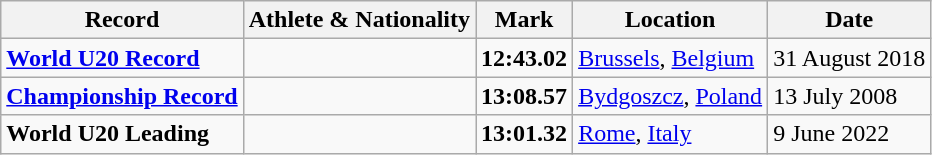<table class="wikitable">
<tr>
<th>Record</th>
<th>Athlete & Nationality</th>
<th>Mark</th>
<th>Location</th>
<th>Date</th>
</tr>
<tr>
<td><strong><a href='#'>World U20 Record</a></strong></td>
<td></td>
<td><strong>12:43.02</strong></td>
<td><a href='#'>Brussels</a>, <a href='#'>Belgium</a></td>
<td>31 August 2018</td>
</tr>
<tr>
<td><strong><a href='#'>Championship Record</a></strong></td>
<td></td>
<td><strong>13:08.57</strong></td>
<td><a href='#'>Bydgoszcz</a>, <a href='#'>Poland</a></td>
<td>13 July 2008</td>
</tr>
<tr>
<td><strong>World U20 Leading</strong></td>
<td></td>
<td><strong>13:01.32</strong></td>
<td><a href='#'>Rome</a>, <a href='#'>Italy</a></td>
<td>9 June 2022</td>
</tr>
</table>
